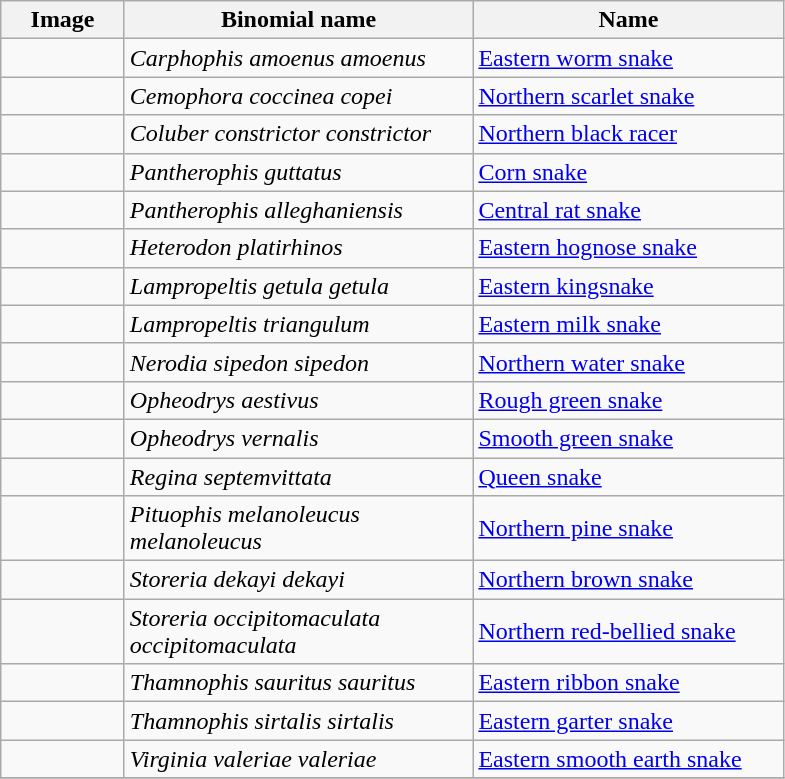<table class="wikitable">
<tr>
<th width="75">Image</th>
<th width="225">Binomial name</th>
<th width="200">Name</th>
</tr>
<tr>
<td></td>
<td><em>Carphophis amoenus amoenus</em></td>
<td><a href='#'>Eastern worm snake</a></td>
</tr>
<tr>
<td></td>
<td><em>Cemophora coccinea copei</em></td>
<td><a href='#'>Northern scarlet snake</a></td>
</tr>
<tr>
<td></td>
<td><em>Coluber constrictor constrictor</em></td>
<td><a href='#'>Northern black racer</a></td>
</tr>
<tr>
<td></td>
<td><em>Pantherophis guttatus</em></td>
<td><a href='#'>Corn snake</a></td>
</tr>
<tr>
<td></td>
<td><em>Pantherophis alleghaniensis</em></td>
<td><a href='#'>Central rat snake</a></td>
</tr>
<tr>
<td></td>
<td><em>Heterodon platirhinos</em></td>
<td><a href='#'>Eastern hognose snake</a></td>
</tr>
<tr>
<td></td>
<td><em>Lampropeltis getula getula</em></td>
<td><a href='#'>Eastern kingsnake</a></td>
</tr>
<tr>
<td></td>
<td><em>Lampropeltis triangulum</em></td>
<td><a href='#'>Eastern milk snake</a></td>
</tr>
<tr>
<td></td>
<td><em>Nerodia sipedon sipedon</em></td>
<td><a href='#'>Northern water snake</a></td>
</tr>
<tr>
<td></td>
<td><em>Opheodrys aestivus</em></td>
<td><a href='#'>Rough green snake</a></td>
</tr>
<tr>
<td></td>
<td><em>Opheodrys vernalis</em></td>
<td><a href='#'>Smooth green snake</a></td>
</tr>
<tr>
<td></td>
<td><em>Regina septemvittata</em></td>
<td><a href='#'>Queen snake</a></td>
</tr>
<tr>
<td></td>
<td><em>Pituophis melanoleucus melanoleucus</em></td>
<td><a href='#'>Northern pine snake</a></td>
</tr>
<tr>
<td></td>
<td><em>Storeria dekayi dekayi</em></td>
<td><a href='#'>Northern brown snake</a></td>
</tr>
<tr>
<td></td>
<td><em>Storeria occipitomaculata occipitomaculata</em></td>
<td><a href='#'>Northern red-bellied snake</a></td>
</tr>
<tr>
<td></td>
<td><em>Thamnophis sauritus sauritus</em></td>
<td><a href='#'>Eastern ribbon snake</a></td>
</tr>
<tr>
<td></td>
<td><em>Thamnophis sirtalis sirtalis</em></td>
<td><a href='#'>Eastern garter snake</a></td>
</tr>
<tr>
<td></td>
<td><em>Virginia valeriae valeriae</em></td>
<td><a href='#'>Eastern smooth earth snake</a></td>
</tr>
<tr>
</tr>
</table>
